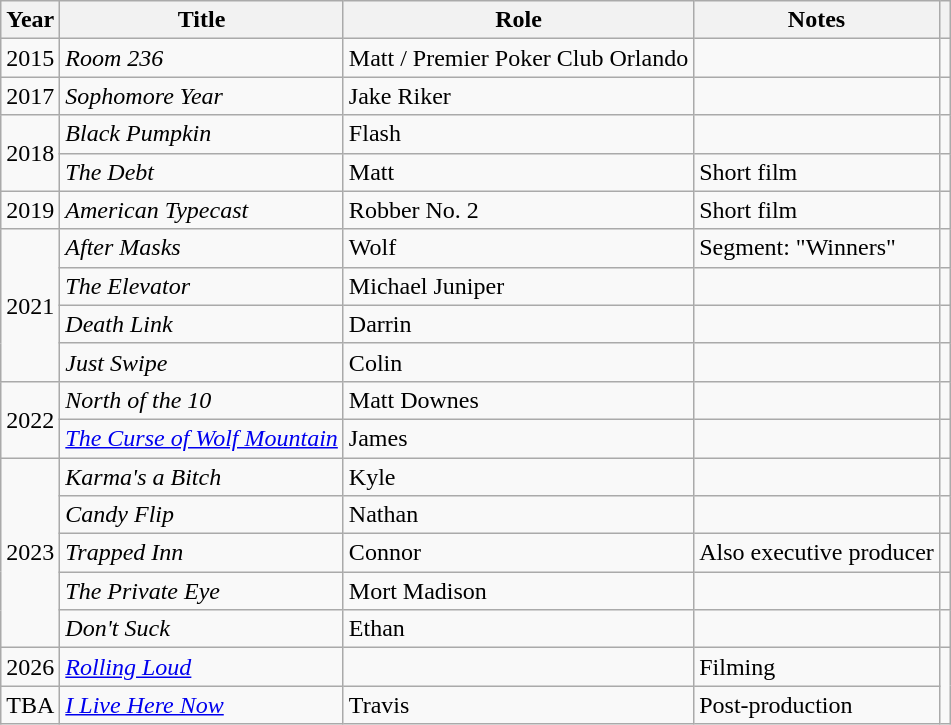<table class="wikitable sortable">
<tr>
<th>Year</th>
<th>Title</th>
<th>Role</th>
<th class=unsortable>Notes</th>
<th class=unsortable></th>
</tr>
<tr>
<td>2015</td>
<td><em>Room 236</em></td>
<td>Matt / Premier Poker Club Orlando</td>
<td></td>
<td></td>
</tr>
<tr>
<td>2017</td>
<td><em>Sophomore Year</em></td>
<td>Jake Riker</td>
<td></td>
<td></td>
</tr>
<tr>
<td rowspan="2">2018</td>
<td><em>Black Pumpkin</em></td>
<td>Flash</td>
<td></td>
<td></td>
</tr>
<tr>
<td><em>The Debt</em></td>
<td>Matt</td>
<td>Short film</td>
<td></td>
</tr>
<tr>
<td>2019</td>
<td><em>American Typecast</em></td>
<td>Robber No. 2</td>
<td>Short film</td>
<td></td>
</tr>
<tr>
<td rowspan="4">2021</td>
<td><em>After Masks</em></td>
<td>Wolf</td>
<td>Segment: "Winners"</td>
<td></td>
</tr>
<tr>
<td><em>The Elevator</em></td>
<td>Michael Juniper</td>
<td></td>
<td></td>
</tr>
<tr>
<td><em>Death Link</em></td>
<td>Darrin</td>
<td></td>
<td></td>
</tr>
<tr>
<td><em>Just Swipe</em></td>
<td>Colin</td>
<td></td>
<td></td>
</tr>
<tr>
<td rowspan="2">2022</td>
<td><em>North of the 10</em></td>
<td>Matt Downes</td>
<td></td>
<td></td>
</tr>
<tr>
<td><em><a href='#'>The Curse of Wolf Mountain</a></em></td>
<td>James</td>
<td></td>
<td></td>
</tr>
<tr>
<td rowspan="5">2023</td>
<td><em>Karma's a Bitch</em></td>
<td>Kyle</td>
<td></td>
<td></td>
</tr>
<tr>
<td><em>Candy Flip</em></td>
<td>Nathan</td>
<td></td>
<td></td>
</tr>
<tr>
<td><em>Trapped Inn</em></td>
<td>Connor</td>
<td>Also executive producer</td>
<td></td>
</tr>
<tr>
<td><em>The Private Eye</em></td>
<td>Mort Madison</td>
<td></td>
<td></td>
</tr>
<tr>
<td><em>Don't Suck</em></td>
<td>Ethan</td>
<td></td>
<td></td>
</tr>
<tr>
<td>2026</td>
<td><em><a href='#'>Rolling Loud</a></em></td>
<td></td>
<td>Filming</td>
</tr>
<tr>
<td>TBA</td>
<td><em><a href='#'>I Live Here Now</a></em></td>
<td>Travis</td>
<td>Post-production</td>
</tr>
</table>
